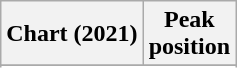<table class="wikitable sortable plainrowheaders" style="text-align:center">
<tr>
<th scope="col">Chart (2021)</th>
<th scope="col">Peak<br> position</th>
</tr>
<tr>
</tr>
<tr>
</tr>
</table>
